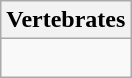<table class="wikitable collapsible collapsed">
<tr>
<th>Vertebrates</th>
</tr>
<tr>
<td><br></td>
</tr>
</table>
